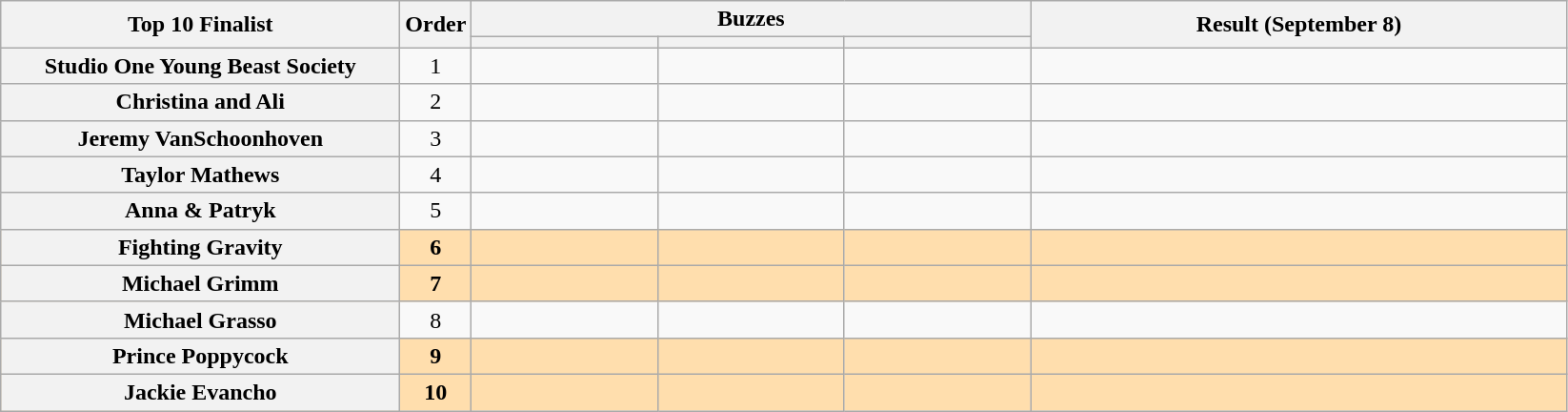<table class="wikitable plainrowheaders sortable" style="text-align:center;">
<tr>
<th scope="col" rowspan="2" class="unsortable" style="width:17em;">Top 10 Finalist</th>
<th scope="col" rowspan="2" style="width:1em;">Order</th>
<th scope="col" colspan="3" class="unsortable" style="width:24em;">Buzzes</th>
<th scope="col" rowspan="2" style="width:23em;">Result (September 8)</th>
</tr>
<tr>
<th scope="col" class="unsortable" style="width:6em;"></th>
<th scope="col" class="unsortable" style="width:6em;"></th>
<th scope="col" class="unsortable" style="width:6em;"></th>
</tr>
<tr>
<th scope="row">Studio One Young Beast Society</th>
<td>1</td>
<td style="text-align:center;"></td>
<td style="text-align:center;"></td>
<td style="text-align:center;"></td>
<td></td>
</tr>
<tr>
<th scope="row">Christina and Ali</th>
<td>2</td>
<td style="text-align:center;"></td>
<td style="text-align:center;"></td>
<td style="text-align:center;"></td>
<td></td>
</tr>
<tr>
<th scope="row">Jeremy VanSchoonhoven</th>
<td>3</td>
<td style="text-align:center;"></td>
<td style="text-align:center;"></td>
<td style="text-align:center;"></td>
<td></td>
</tr>
<tr>
<th scope="row">Taylor Mathews</th>
<td>4</td>
<td style="text-align:center;"></td>
<td style="text-align:center;"></td>
<td style="text-align:center;"></td>
<td></td>
</tr>
<tr>
<th scope="row">Anna & Patryk</th>
<td>5</td>
<td style="text-align:center;"></td>
<td style="text-align:center;"></td>
<td style="text-align:center;"></td>
<td></td>
</tr>
<tr style="background:NavajoWhite;">
<th scope="row"><strong>Fighting Gravity</strong></th>
<td><strong>6</strong></td>
<td style="text-align:center;"></td>
<td style="text-align:center;"></td>
<td style="text-align:center;"></td>
<td><strong></strong></td>
</tr>
<tr style="background:NavajoWhite;">
<th scope="row"><strong>Michael Grimm</strong></th>
<td><strong>7</strong></td>
<td style="text-align:center;"></td>
<td style="text-align:center;"></td>
<td style="text-align:center;"></td>
<td><strong></strong></td>
</tr>
<tr>
<th scope="row">Michael Grasso</th>
<td>8</td>
<td style="text-align:center;"></td>
<td style="text-align:center;"></td>
<td style="text-align:center;"></td>
<td></td>
</tr>
<tr style="background:NavajoWhite;">
<th scope="row"><strong>Prince Poppycock</strong></th>
<td><strong>9</strong></td>
<td style="text-align:center;"></td>
<td style="text-align:center;"></td>
<td style="text-align:center;"></td>
<td><strong></strong></td>
</tr>
<tr style="background:NavajoWhite;">
<th scope="row"><strong>Jackie Evancho</strong></th>
<td><strong>10</strong></td>
<td style="text-align:center;"></td>
<td style="text-align:center;"></td>
<td style="text-align:center;"></td>
<td><strong></strong></td>
</tr>
</table>
